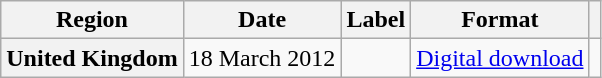<table class="wikitable plainrowheaders">
<tr>
<th scope="col">Region</th>
<th scope="col">Date</th>
<th scope="col">Label</th>
<th scope="col">Format</th>
<th scope="col"></th>
</tr>
<tr>
<th scope="row">United Kingdom</th>
<td>18 March 2012</td>
<td></td>
<td><a href='#'>Digital download</a></td>
<td style="text-align:center;"></td>
</tr>
</table>
